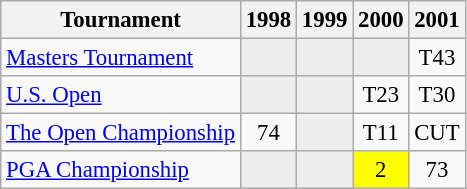<table class="wikitable" style="font-size:95%;text-align:center;">
<tr>
<th>Tournament</th>
<th>1998</th>
<th>1999</th>
<th>2000</th>
<th>2001</th>
</tr>
<tr>
<td align=left><a href='#'>Masters Tournament</a></td>
<td style="background:#eeeeee;"></td>
<td style="background:#eeeeee;"></td>
<td style="background:#eeeeee;"></td>
<td>T43</td>
</tr>
<tr>
<td align=left><a href='#'>U.S. Open</a></td>
<td style="background:#eeeeee;"></td>
<td style="background:#eeeeee;"></td>
<td>T23</td>
<td>T30</td>
</tr>
<tr>
<td align=left><a href='#'>The Open Championship</a></td>
<td>74</td>
<td style="background:#eeeeee;"></td>
<td>T11</td>
<td>CUT</td>
</tr>
<tr>
<td align=left><a href='#'>PGA Championship</a></td>
<td style="background:#eeeeee;"></td>
<td style="background:#eeeeee;"></td>
<td style="background:yellow;">2</td>
<td>73</td>
</tr>
</table>
